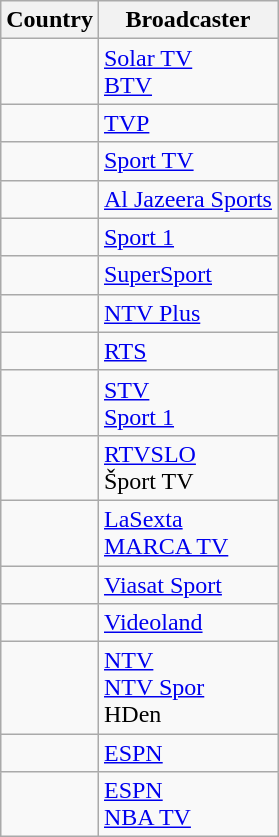<table class="wikitable">
<tr>
<th align=center>Country</th>
<th align=center>Broadcaster</th>
</tr>
<tr>
<td align=left></td>
<td><a href='#'>Solar TV</a> <br> <a href='#'>BTV</a></td>
</tr>
<tr>
<td align left></td>
<td><a href='#'>TVP</a></td>
</tr>
<tr>
<td align=left></td>
<td><a href='#'>Sport TV</a></td>
</tr>
<tr>
<td align=left></td>
<td><a href='#'>Al Jazeera Sports</a></td>
</tr>
<tr>
<td align=left></td>
<td><a href='#'>Sport 1</a></td>
</tr>
<tr>
<td align=left></td>
<td><a href='#'>SuperSport</a></td>
</tr>
<tr>
<td align=left></td>
<td><a href='#'>NTV Plus</a></td>
</tr>
<tr>
<td align=left></td>
<td><a href='#'>RTS</a></td>
</tr>
<tr>
<td align=left></td>
<td><a href='#'>STV</a> <br> <a href='#'>Sport 1</a></td>
</tr>
<tr>
<td align=left></td>
<td><a href='#'>RTVSLO</a> <br> Šport TV</td>
</tr>
<tr>
<td align=left></td>
<td><a href='#'>LaSexta</a> <br> <a href='#'>MARCA TV</a></td>
</tr>
<tr>
<td align=left></td>
<td><a href='#'>Viasat Sport</a></td>
</tr>
<tr>
<td align=left></td>
<td><a href='#'>Videoland</a></td>
</tr>
<tr>
<td align=left></td>
<td><a href='#'>NTV</a> <br> <a href='#'>NTV Spor</a> <br> HDen</td>
</tr>
<tr>
<td align=left></td>
<td><a href='#'>ESPN</a></td>
</tr>
<tr>
<td align=left></td>
<td><a href='#'>ESPN</a> <br> <a href='#'>NBA TV</a></td>
</tr>
</table>
